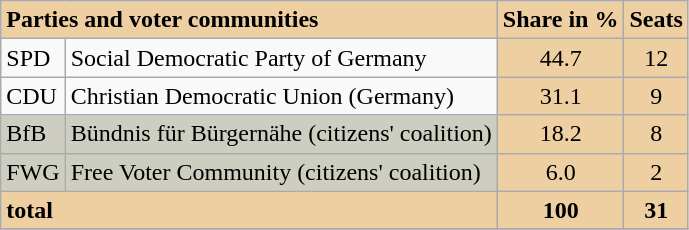<table class="wikitable">
<tr>
<td colspan="2" bgcolor="#EECFA1"><strong>Parties and voter communities</strong></td>
<td align="center" bgcolor="#EECFA1"><strong>Share in %</strong></td>
<td align="center" bgcolor="#EECFA1"><strong>Seats</strong></td>
</tr>
<tr --->
<td>SPD</td>
<td>Social Democratic Party of Germany</td>
<td align="center" bgcolor="#EECFA1">44.7</td>
<td align="center" bgcolor="#EECFA1">12</td>
</tr>
<tr --->
<td>CDU</td>
<td>Christian Democratic Union (Germany)</td>
<td align="center" bgcolor="#EECFA1">31.1</td>
<td align="center" bgcolor="#EECFA1">9</td>
</tr>
<tr --->
<td bgcolor="#CDCDC1">BfB</td>
<td bgcolor="#CDCDC1">Bündnis für Bürgernähe (citizens' coalition)</td>
<td align="center" bgcolor="#EECFA1">18.2</td>
<td align="center" bgcolor="#EECFA1">8</td>
</tr>
<tr --->
<td bgcolor="#CDCDC1">FWG</td>
<td bgcolor="#CDCDC1">Free Voter Community (citizens' coalition)</td>
<td align="center" bgcolor="#EECFA1">6.0</td>
<td align="center" bgcolor="#EECFA1">2</td>
</tr>
<tr --->
<td colspan="2" bgcolor="#EECFA1"><strong>total</strong></td>
<td align="center" bgcolor="#EECFA1"><strong>100</strong></td>
<td align="center" bgcolor="#EECFA1"><strong>31</strong></td>
</tr>
<tr --->
</tr>
</table>
